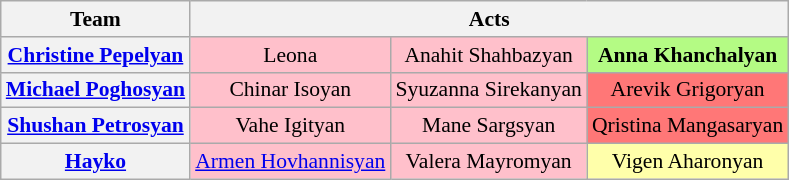<table class="wikitable" style="font-size:90%; text-align:center">
<tr>
<th>Team</th>
<th colspan="6">Acts</th>
</tr>
<tr>
<th><a href='#'>Christine Pepelyan</a></th>
<td text-align:center; width: 150px;" style="background:#FFC0CB">Leona</td>
<td text-align:center; width: 150px;" style="background:#FFC0CB">Anahit Shahbazyan</td>
<td text-align:center; width: 150px;" style="background:#B4FB84"><strong>Anna Khanchalyan</strong> <br></td>
</tr>
<tr>
<th><a href='#'>Michael Poghosyan</a></th>
<td text-align:center; width: 150px;" style="background:#FFC0CB">Chinar Isoyan</td>
<td text-align:center; width: 150px;" style="background:#FFC0CB">Syuzanna Sirekanyan</td>
<td text-align:center; width: 150px;" style="background:#FF7777">Arevik Grigoryan <br></td>
</tr>
<tr>
<th><a href='#'>Shushan Petrosyan</a></th>
<td text-align:center; width: 150px;" style="background:#FFC0CB">Vahe Igityan</td>
<td text-align:center; width: 150px;" style="background:#FFC0CB">Mane Sargsyan</td>
<td text-align:center; width: 150px;" style="background:#FF7777">Qristina Mangasaryan <br></td>
</tr>
<tr>
<th><a href='#'>Hayko</a></th>
<td text-align:center; width: 150px;" style="background:#FFC0CB"><a href='#'>Armen Hovhannisyan</a></td>
<td text-align:center; width: 150px;" style="background:#FFC0CB">Valera Mayromyan</td>
<td text-align:center; width: 150px;" style="background:#FFFFAA">Vigen Aharonyan <br></td>
</tr>
</table>
